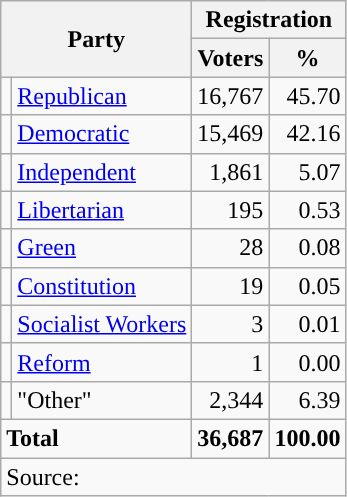<table class="wikitable">
<tr>
<th colspan="2" rowspan="2">Party</th>
<th colspan="2">Registration</th>
</tr>
<tr>
<th>Voters</th>
<th>%</th>
</tr>
<tr>
<td style="background-color:"></td>
<td><a href='#'>Republican</a></td>
<td style="text-align:right;">16,767</td>
<td style="text-align:right;">45.70</td>
</tr>
<tr>
<td style="background-color:"></td>
<td><a href='#'>Democratic</a></td>
<td style="text-align:right;">15,469</td>
<td style="text-align:right;">42.16</td>
</tr>
<tr>
<td style="background-color:"></td>
<td><a href='#'>Independent</a></td>
<td style="text-align:right;">1,861</td>
<td style="text-align:right;">5.07</td>
</tr>
<tr>
<td style="background-color:"></td>
<td><a href='#'>Libertarian</a></td>
<td style="text-align:right;">195</td>
<td style="text-align:right;">0.53</td>
</tr>
<tr>
<td style="background-color:"></td>
<td><a href='#'>Green</a></td>
<td style="text-align:right;">28</td>
<td style="text-align:right;">0.08</td>
</tr>
<tr>
<td style="background-color:"></td>
<td><a href='#'>Constitution</a></td>
<td style="text-align:right;">19</td>
<td style="text-align:right;">0.05</td>
</tr>
<tr>
<td style="background-color:"></td>
<td><a href='#'>Socialist Workers</a></td>
<td style="text-align:right;">3</td>
<td style="text-align:right;">0.01</td>
</tr>
<tr>
<td style="background-color:"></td>
<td><a href='#'>Reform</a></td>
<td style="text-align:right;">1</td>
<td style="text-align:right;">0.00</td>
</tr>
<tr>
<td></td>
<td>"Other"</td>
<td style="text-align:right;">2,344</td>
<td style="text-align:right;">6.39</td>
</tr>
<tr>
<td colspan="2"><strong>Total</strong></td>
<td style="text-align:right;"><strong>36,687</strong></td>
<td style="text-align:right;"><strong>100.00</strong></td>
</tr>
<tr>
<td colspan="4">Source: <em></em></td>
</tr>
</table>
